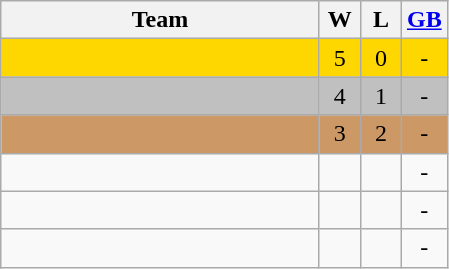<table class="wikitable" style="text-align:center;">
<tr>
<th width=205px>Team</th>
<th width=20px>W</th>
<th width=20px>L</th>
<th width=20px><a href='#'>GB</a></th>
</tr>
<tr bgcolor=gold>
<td align="left"></td>
<td>5</td>
<td>0</td>
<td>-</td>
</tr>
<tr bgcolor=silver>
<td align="left"></td>
<td>4</td>
<td>1</td>
<td>-</td>
</tr>
<tr bgcolor=CC9966>
<td align="left"></td>
<td>3</td>
<td>2</td>
<td>-</td>
</tr>
<tr>
<td align="left"></td>
<td></td>
<td></td>
<td>-</td>
</tr>
<tr>
<td align="left"></td>
<td></td>
<td></td>
<td>-</td>
</tr>
<tr>
<td align="left"></td>
<td></td>
<td></td>
<td>-</td>
</tr>
</table>
